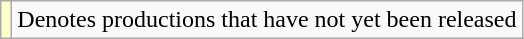<table class="wikitable">
<tr>
<td style="background:#FFFFCC;"></td>
<td>Denotes productions that have not yet been released</td>
</tr>
</table>
